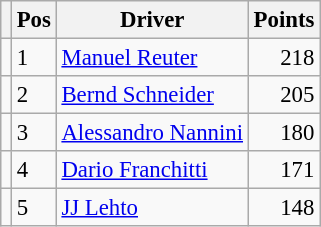<table class="wikitable" style="font-size: 95%;">
<tr>
<th></th>
<th>Pos</th>
<th>Driver</th>
<th>Points</th>
</tr>
<tr>
<td align="left"></td>
<td>1</td>
<td> <a href='#'>Manuel Reuter</a></td>
<td align="right">218</td>
</tr>
<tr>
<td align="left"></td>
<td>2</td>
<td> <a href='#'>Bernd Schneider</a></td>
<td align="right">205</td>
</tr>
<tr>
<td align="left"></td>
<td>3</td>
<td> <a href='#'>Alessandro Nannini</a></td>
<td align="right">180</td>
</tr>
<tr>
<td align="left"></td>
<td>4</td>
<td> <a href='#'>Dario Franchitti</a></td>
<td align="right">171</td>
</tr>
<tr>
<td align="left"></td>
<td>5</td>
<td> <a href='#'>JJ Lehto</a></td>
<td align="right">148</td>
</tr>
</table>
